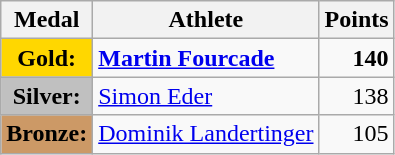<table class="wikitable">
<tr>
<th>Medal</th>
<th>Athlete</th>
<th>Points</th>
</tr>
<tr>
<td style="text-align:center;background-color:gold;"><strong>Gold:</strong></td>
<td> <strong><a href='#'>Martin Fourcade</a></strong></td>
<td align="right"><strong>140</strong></td>
</tr>
<tr>
<td style="text-align:center;background-color:silver;"><strong>Silver:</strong></td>
<td> <a href='#'>Simon Eder</a></td>
<td align="right">138</td>
</tr>
<tr>
<td style="text-align:center;background-color:#CC9966;"><strong>Bronze:</strong></td>
<td> <a href='#'>Dominik Landertinger</a></td>
<td align="right">105</td>
</tr>
</table>
